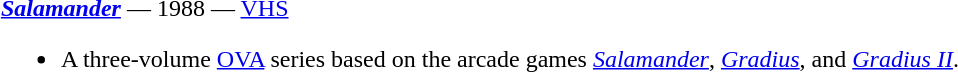<table class="toccolours" style="margin: 0 auto; width: 95%;">
<tr style="vertical-align: top;">
<td width="100%"><strong><em><a href='#'>Salamander</a></em></strong> — 1988 — <a href='#'>VHS</a><br><ul><li>A three-volume <a href='#'>OVA</a> series based on the arcade games <em><a href='#'>Salamander</a></em>, <em><a href='#'>Gradius</a></em>, and <em><a href='#'>Gradius II</a></em>.</li></ul></td>
</tr>
</table>
